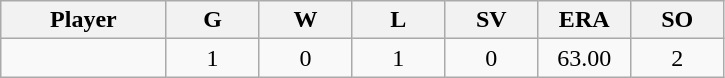<table class="wikitable sortable">
<tr>
<th bgcolor="#DDDDFF" width="16%">Player</th>
<th bgcolor="#DDDDFF" width="9%">G</th>
<th bgcolor="#DDDDFF" width="9%">W</th>
<th bgcolor="#DDDDFF" width="9%">L</th>
<th bgcolor="#DDDDFF" width="9%">SV</th>
<th bgcolor="#DDDDFF" width="9%">ERA</th>
<th bgcolor="#DDDDFF" width="9%">SO</th>
</tr>
<tr align="center">
<td></td>
<td>1</td>
<td>0</td>
<td>1</td>
<td>0</td>
<td>63.00</td>
<td>2</td>
</tr>
</table>
